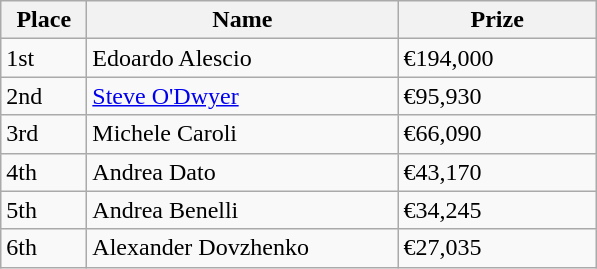<table class="wikitable">
<tr>
<th style="width:50px;">Place</th>
<th style="width:200px;">Name</th>
<th style="width:125px;">Prize</th>
</tr>
<tr>
<td>1st</td>
<td> Edoardo Alescio</td>
<td>€194,000</td>
</tr>
<tr>
<td>2nd</td>
<td> <a href='#'>Steve O'Dwyer</a></td>
<td>€95,930</td>
</tr>
<tr>
<td>3rd</td>
<td> Michele Caroli</td>
<td>€66,090</td>
</tr>
<tr>
<td>4th</td>
<td> Andrea Dato</td>
<td>€43,170</td>
</tr>
<tr>
<td>5th</td>
<td> Andrea Benelli</td>
<td>€34,245</td>
</tr>
<tr>
<td>6th</td>
<td> Alexander Dovzhenko</td>
<td>€27,035</td>
</tr>
</table>
